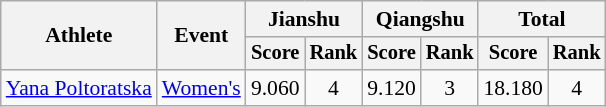<table class=wikitable style="font-size:90%">
<tr>
<th rowspan=2>Athlete</th>
<th rowspan=2>Event</th>
<th colspan=2>Jianshu</th>
<th colspan=2>Qiangshu</th>
<th colspan=2>Total</th>
</tr>
<tr style="font-size:95%">
<th>Score</th>
<th>Rank</th>
<th>Score</th>
<th>Rank</th>
<th>Score</th>
<th>Rank</th>
</tr>
<tr align=center>
<td align=left><a href='#'>Yana Poltoratska</a></td>
<td align=left><a href='#'>Women's</a></td>
<td>9.060</td>
<td>4</td>
<td>9.120</td>
<td>3</td>
<td>18.180</td>
<td>4</td>
</tr>
</table>
